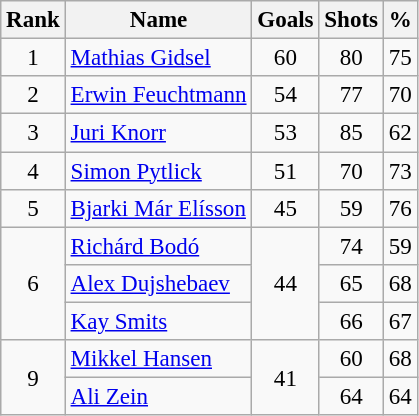<table class="wikitable sortable" style="text-align: center; font-size: 96%;">
<tr>
<th>Rank</th>
<th>Name</th>
<th>Goals</th>
<th>Shots</th>
<th>%</th>
</tr>
<tr>
<td>1</td>
<td style="text-align: left;"> <a href='#'>Mathias Gidsel</a></td>
<td>60</td>
<td>80</td>
<td>75</td>
</tr>
<tr>
<td>2</td>
<td style="text-align: left;"> <a href='#'>Erwin Feuchtmann</a></td>
<td>54</td>
<td>77</td>
<td>70</td>
</tr>
<tr>
<td>3</td>
<td style="text-align: left;"> <a href='#'>Juri Knorr</a></td>
<td>53</td>
<td>85</td>
<td>62</td>
</tr>
<tr>
<td>4</td>
<td style="text-align: left;"> <a href='#'>Simon Pytlick</a></td>
<td>51</td>
<td>70</td>
<td>73</td>
</tr>
<tr>
<td>5</td>
<td style="text-align: left;"> <a href='#'>Bjarki Már Elísson</a></td>
<td>45</td>
<td>59</td>
<td>76</td>
</tr>
<tr>
<td rowspan="3">6</td>
<td style="text-align: left;"> <a href='#'>Richárd Bodó</a></td>
<td rowspan="3">44</td>
<td>74</td>
<td>59</td>
</tr>
<tr>
<td style="text-align: left;"> <a href='#'>Alex Dujshebaev</a></td>
<td>65</td>
<td>68</td>
</tr>
<tr>
<td style="text-align: left;"> <a href='#'>Kay Smits</a></td>
<td>66</td>
<td>67</td>
</tr>
<tr>
<td rowspan="2">9</td>
<td style="text-align: left;"> <a href='#'>Mikkel Hansen</a></td>
<td rowspan="2">41</td>
<td>60</td>
<td>68</td>
</tr>
<tr>
<td style="text-align: left;"> <a href='#'>Ali Zein</a></td>
<td>64</td>
<td>64</td>
</tr>
</table>
